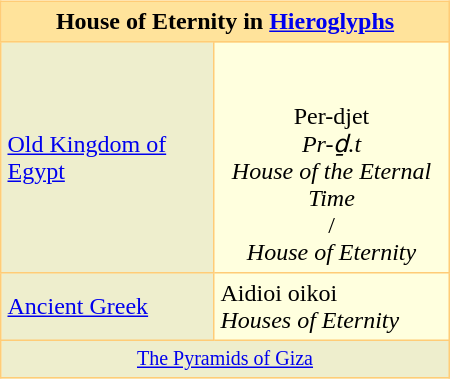<table width="300" class="toptextcalls" style="background: rgb(255, 255, 222); margin: 5px 0px 10px 1em; border: 1px solid rgb(255, 204, 119); border-image: none; color:000; border-collapse: collapse; float: right;" rules="all" cellpadding="4">
<tr>
<th id="7" style="background: #ffe39b;" colspan="2">House of Eternity in <a href='#'>Hieroglyphs</a></th>
</tr>
<tr id="10">
<td id="11" style="background-color: #eeeecd"><a href='#'>Old Kingdom of Egypt</a></td>
<td id="14" style="text-align:center;"><br><br>Per-djet<br><em>Pr-ḏ.t</em><br><em>House of the Eternal Time</em><br>/<br><em>House of Eternity</em></td>
</tr>
<tr id="29">
<td id="30" style="background-color: #eeeecd"><a href='#'>Ancient Greek</a></td>
<td id="33">Aidioi oikoi<br><em>Houses of Eternity</em></td>
</tr>
<tr id="35">
<td id="36" style="text-align:center; font-size:smaller;vertical-align:top; background-color: #eeeecd;" colspan="2"> <a href='#'>The Pyramids of Giza</a></td>
</tr>
</table>
